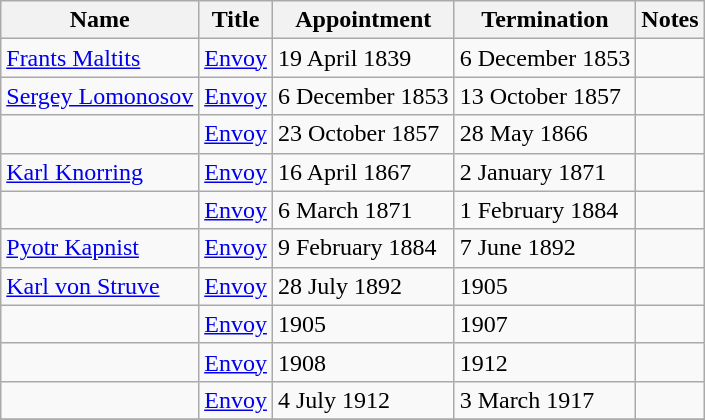<table class="wikitable">
<tr valign="middle">
<th>Name</th>
<th>Title</th>
<th>Appointment</th>
<th>Termination</th>
<th>Notes</th>
</tr>
<tr>
<td><a href='#'>Frants Maltits</a></td>
<td><a href='#'>Envoy</a></td>
<td>19 April 1839</td>
<td>6 December 1853</td>
<td></td>
</tr>
<tr>
<td><a href='#'>Sergey Lomonosov</a></td>
<td><a href='#'>Envoy</a></td>
<td>6 December 1853</td>
<td>13 October 1857</td>
<td></td>
</tr>
<tr>
<td></td>
<td><a href='#'>Envoy</a></td>
<td>23 October 1857</td>
<td>28 May 1866</td>
<td></td>
</tr>
<tr>
<td><a href='#'>Karl Knorring</a></td>
<td><a href='#'>Envoy</a></td>
<td>16 April 1867</td>
<td>2 January 1871</td>
<td></td>
</tr>
<tr>
<td></td>
<td><a href='#'>Envoy</a></td>
<td>6 March 1871</td>
<td>1 February 1884</td>
<td></td>
</tr>
<tr>
<td><a href='#'>Pyotr Kapnist</a></td>
<td><a href='#'>Envoy</a></td>
<td>9 February 1884</td>
<td>7 June 1892</td>
<td></td>
</tr>
<tr>
<td><a href='#'>Karl von Struve</a></td>
<td><a href='#'>Envoy</a></td>
<td>28 July 1892</td>
<td>1905</td>
<td></td>
</tr>
<tr>
<td></td>
<td><a href='#'>Envoy</a></td>
<td>1905</td>
<td>1907</td>
<td></td>
</tr>
<tr>
<td></td>
<td><a href='#'>Envoy</a></td>
<td>1908</td>
<td>1912</td>
<td></td>
</tr>
<tr>
<td></td>
<td><a href='#'>Envoy</a></td>
<td>4 July 1912</td>
<td>3 March 1917</td>
<td></td>
</tr>
<tr>
</tr>
</table>
